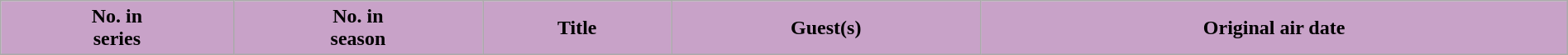<table class="wikitable plainrowheaders" style="width:100%;">
<tr>
<th style="background:#C8A2C8; color:#000;">No. in<br>series</th>
<th style="background:#C8A2C8; color:#000;">No. in<br>season</th>
<th style="background:#C8A2C8; color:#000;">Title</th>
<th style="background:#C8A2C8; color:#000;">Guest(s)</th>
<th style="background:#C8A2C8; color:#000;">Original air date<br>








</th>
</tr>
</table>
